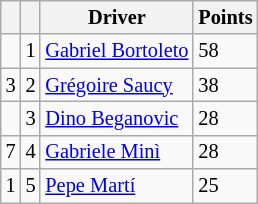<table class="wikitable" style="font-size: 85%;">
<tr>
<th></th>
<th></th>
<th>Driver</th>
<th>Points</th>
</tr>
<tr>
<td align="left"></td>
<td align="center">1</td>
<td> <a href='#'>Gabriel Bortoleto</a></td>
<td>58</td>
</tr>
<tr>
<td align="left"> 3</td>
<td align="center">2</td>
<td> <a href='#'>Grégoire Saucy</a></td>
<td>38</td>
</tr>
<tr>
<td align="left"></td>
<td align="center">3</td>
<td> <a href='#'>Dino Beganovic</a></td>
<td>28</td>
</tr>
<tr>
<td align="left"> 7</td>
<td align="center">4</td>
<td> <a href='#'>Gabriele Minì</a></td>
<td>28</td>
</tr>
<tr>
<td align="left"> 1</td>
<td align="center">5</td>
<td> <a href='#'>Pepe Martí</a></td>
<td>25</td>
</tr>
</table>
